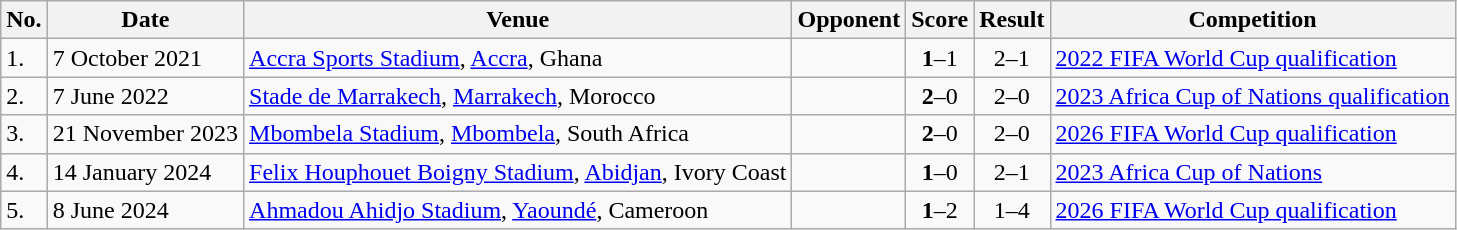<table class="wikitable" border="1">
<tr>
<th>No.</th>
<th>Date</th>
<th>Venue</th>
<th>Opponent</th>
<th>Score</th>
<th>Result</th>
<th>Competition</th>
</tr>
<tr>
<td>1.</td>
<td>7 October 2021</td>
<td><a href='#'>Accra Sports Stadium</a>, <a href='#'>Accra</a>, Ghana</td>
<td></td>
<td align=center><strong>1</strong>–1</td>
<td align=center>2–1</td>
<td><a href='#'>2022 FIFA World Cup qualification</a></td>
</tr>
<tr>
<td>2.</td>
<td>7 June 2022</td>
<td><a href='#'>Stade de Marrakech</a>, <a href='#'>Marrakech</a>, Morocco</td>
<td></td>
<td align=center><strong>2</strong>–0</td>
<td align=center>2–0</td>
<td><a href='#'>2023 Africa Cup of Nations qualification</a></td>
</tr>
<tr>
<td>3.</td>
<td>21 November 2023</td>
<td><a href='#'>Mbombela Stadium</a>, <a href='#'>Mbombela</a>, South Africa</td>
<td></td>
<td align=center><strong>2</strong>–0</td>
<td align=center>2–0</td>
<td><a href='#'>2026 FIFA World Cup qualification</a></td>
</tr>
<tr>
<td>4.</td>
<td>14 January 2024</td>
<td><a href='#'>Felix Houphouet Boigny Stadium</a>, <a href='#'>Abidjan</a>, Ivory Coast</td>
<td></td>
<td align=center><strong>1</strong>–0</td>
<td align=center>2–1</td>
<td><a href='#'>2023 Africa Cup of Nations</a></td>
</tr>
<tr>
<td>5.</td>
<td>8 June 2024</td>
<td><a href='#'>Ahmadou Ahidjo Stadium</a>, <a href='#'>Yaoundé</a>, Cameroon</td>
<td></td>
<td align=center><strong>1</strong>–2</td>
<td align=center>1–4</td>
<td><a href='#'>2026 FIFA World Cup qualification</a></td>
</tr>
</table>
